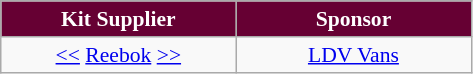<table class="wikitable"  style="text-align:center; font-size:90%; ">
<tr>
<th style="background:#660033;color:#FFFFFF; width:150px;">Kit Supplier</th>
<th style="background:#660033;color:#FFFFFF; width:150px;">Sponsor</th>
</tr>
<tr>
<td><a href='#'><<</a> <a href='#'>Reebok</a>  <a href='#'>>></a></td>
<td><a href='#'>LDV Vans</a></td>
</tr>
</table>
